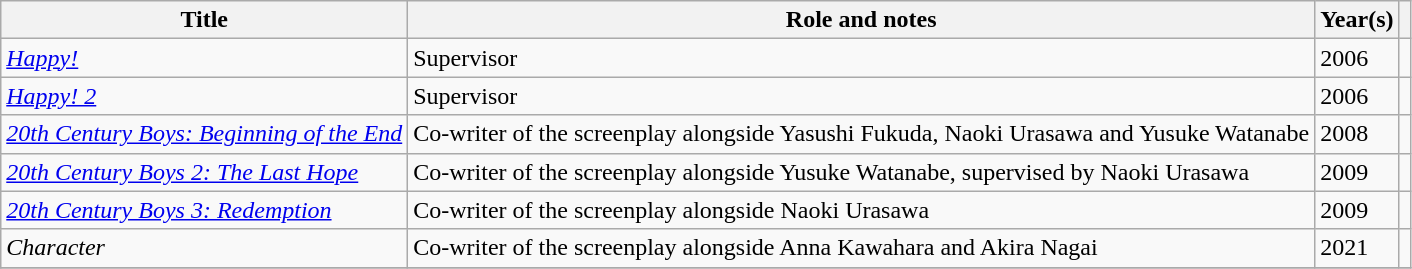<table class="wikitable">
<tr>
<th>Title</th>
<th>Role and notes</th>
<th>Year(s)</th>
<th></th>
</tr>
<tr>
<td><em><a href='#'>Happy!</a></em></td>
<td>Supervisor</td>
<td>2006</td>
<td></td>
</tr>
<tr>
<td><em><a href='#'>Happy! 2</a></em></td>
<td>Supervisor</td>
<td>2006</td>
<td></td>
</tr>
<tr>
<td><em><a href='#'>20th Century Boys: Beginning of the End</a></em></td>
<td>Co-writer of the screenplay alongside Yasushi Fukuda, Naoki Urasawa and Yusuke Watanabe</td>
<td>2008</td>
<td></td>
</tr>
<tr>
<td><em><a href='#'>20th Century Boys 2: The Last Hope</a></em></td>
<td>Co-writer of the screenplay alongside Yusuke Watanabe, supervised by Naoki Urasawa</td>
<td>2009</td>
<td></td>
</tr>
<tr>
<td><em><a href='#'>20th Century Boys 3: Redemption</a></em></td>
<td>Co-writer of the screenplay alongside Naoki Urasawa</td>
<td>2009</td>
<td></td>
</tr>
<tr>
<td><em>Character</em></td>
<td>Co-writer of the screenplay alongside Anna Kawahara and Akira Nagai</td>
<td>2021</td>
<td></td>
</tr>
<tr>
</tr>
</table>
